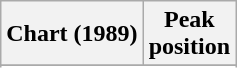<table class="wikitable sortable">
<tr>
<th align="left">Chart (1989)</th>
<th align="center">Peak<br>position</th>
</tr>
<tr>
</tr>
<tr>
</tr>
</table>
